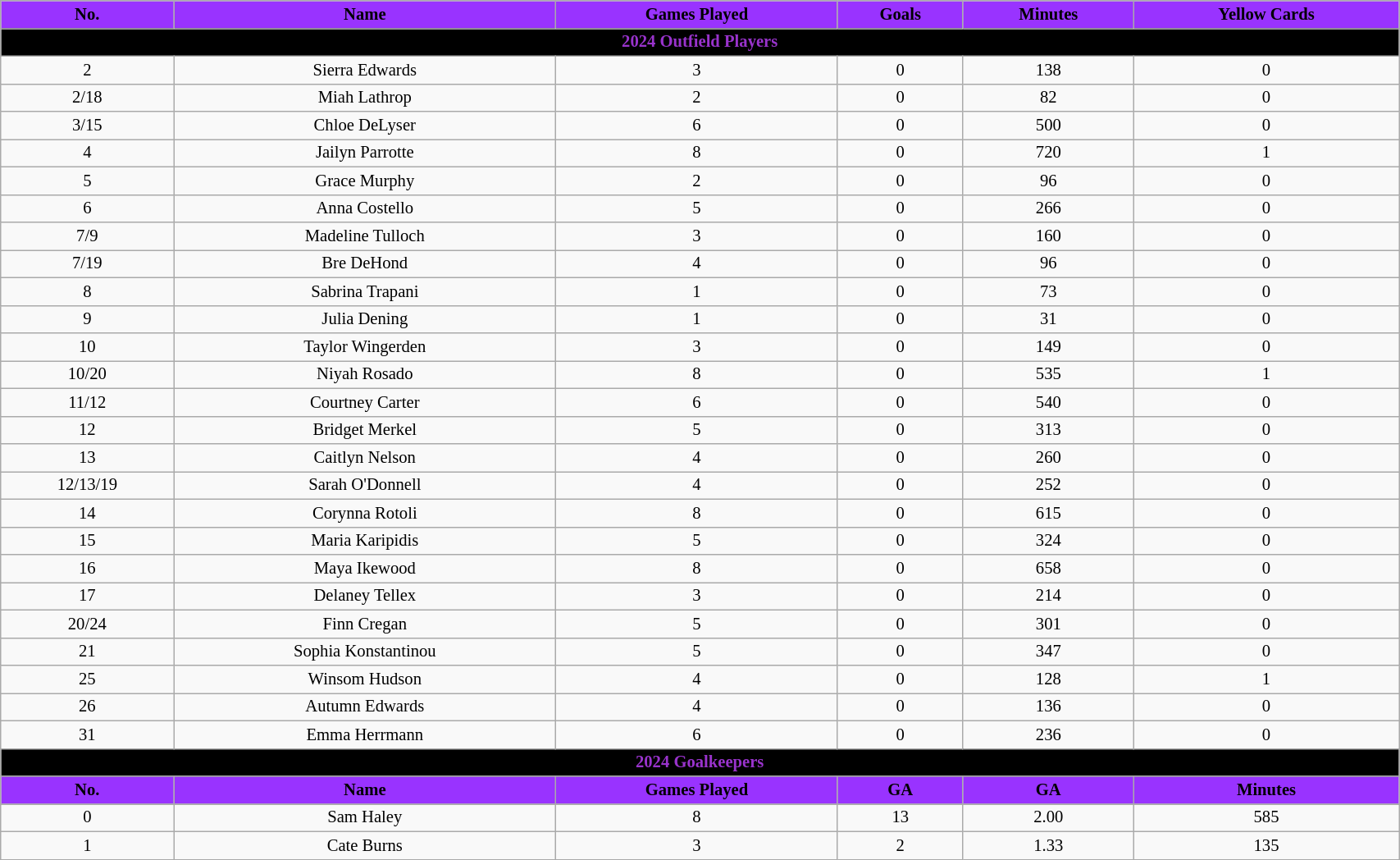<table class="wikitable" style="text-align:center; font-size:86%; width:90%;">
<tr>
<th style="background:#9933FF; color:black; text-align:center;">No.</th>
<th style="background:#9933FF; color:black; text-align:center;">Name</th>
<th style="background:#9933FF; color:black; text-align:center;">Games Played</th>
<th style="background:#9933FF; color:black; text-align:center;">Goals</th>
<th style="background:#9933FF; color:black; text-align:center;">Minutes</th>
<th style="background:#9933FF; color:black; text-align:center;">Yellow Cards</th>
</tr>
<tr>
<th colspan=9 style="background:black; color:#9933CC; text-align:center;">2024 Outfield Players</th>
</tr>
<tr>
<td>2</td>
<td>Sierra Edwards</td>
<td>3</td>
<td>0</td>
<td>138</td>
<td>0</td>
</tr>
<tr>
<td>2/18</td>
<td>Miah Lathrop</td>
<td>2</td>
<td>0</td>
<td>82</td>
<td>0</td>
</tr>
<tr>
<td>3/15</td>
<td>Chloe DeLyser</td>
<td>6</td>
<td>0</td>
<td>500</td>
<td>0</td>
</tr>
<tr>
<td>4</td>
<td>Jailyn Parrotte</td>
<td>8</td>
<td>0</td>
<td>720</td>
<td>1</td>
</tr>
<tr>
<td>5</td>
<td>Grace Murphy</td>
<td>2</td>
<td>0</td>
<td>96</td>
<td>0</td>
</tr>
<tr>
<td>6</td>
<td>Anna Costello</td>
<td>5</td>
<td>0</td>
<td>266</td>
<td>0</td>
</tr>
<tr>
<td>7/9</td>
<td>Madeline Tulloch</td>
<td>3</td>
<td>0</td>
<td>160</td>
<td>0</td>
</tr>
<tr>
<td>7/19</td>
<td>Bre DeHond</td>
<td>4</td>
<td>0</td>
<td>96</td>
<td>0</td>
</tr>
<tr>
<td>8</td>
<td>Sabrina Trapani</td>
<td>1</td>
<td>0</td>
<td>73</td>
<td>0</td>
</tr>
<tr>
<td>9</td>
<td>Julia Dening</td>
<td>1</td>
<td>0</td>
<td>31</td>
<td>0</td>
</tr>
<tr>
<td>10</td>
<td>Taylor Wingerden</td>
<td>3</td>
<td>0</td>
<td>149</td>
<td>0</td>
</tr>
<tr>
<td>10/20</td>
<td>Niyah Rosado</td>
<td>8</td>
<td>0</td>
<td>535</td>
<td>1</td>
</tr>
<tr>
<td>11/12</td>
<td>Courtney Carter</td>
<td>6</td>
<td>0</td>
<td>540</td>
<td>0</td>
</tr>
<tr>
<td>12</td>
<td>Bridget Merkel</td>
<td>5</td>
<td>0</td>
<td>313</td>
<td>0</td>
</tr>
<tr>
<td>13</td>
<td>Caitlyn Nelson</td>
<td>4</td>
<td>0</td>
<td>260</td>
<td>0</td>
</tr>
<tr>
<td>12/13/19</td>
<td>Sarah O'Donnell</td>
<td>4</td>
<td>0</td>
<td>252</td>
<td>0</td>
</tr>
<tr>
<td>14</td>
<td>Corynna Rotoli</td>
<td>8</td>
<td>0</td>
<td>615</td>
<td>0</td>
</tr>
<tr>
<td>15</td>
<td>Maria  Karipidis</td>
<td>5</td>
<td>0</td>
<td>324</td>
<td>0</td>
</tr>
<tr>
<td>16</td>
<td>Maya Ikewood</td>
<td>8</td>
<td>0</td>
<td>658</td>
<td>0</td>
</tr>
<tr>
<td>17</td>
<td>Delaney Tellex</td>
<td>3</td>
<td>0</td>
<td>214</td>
<td>0</td>
</tr>
<tr>
<td>20/24</td>
<td>Finn Cregan</td>
<td>5</td>
<td>0</td>
<td>301</td>
<td>0</td>
</tr>
<tr>
<td>21</td>
<td>Sophia Konstantinou</td>
<td>5</td>
<td>0</td>
<td>347</td>
<td>0</td>
</tr>
<tr>
<td>25</td>
<td>Winsom Hudson</td>
<td>4</td>
<td>0</td>
<td>128</td>
<td>1</td>
</tr>
<tr>
<td>26</td>
<td>Autumn Edwards</td>
<td>4</td>
<td>0</td>
<td>136</td>
<td>0</td>
</tr>
<tr>
<td>31</td>
<td>Emma Herrmann</td>
<td>6</td>
<td>0</td>
<td>236</td>
<td>0</td>
</tr>
<tr>
<th colspan=9 style="background:black; color:#9933CC; text-align:center;">2024 Goalkeepers</th>
</tr>
<tr>
<th style="background:#9933FF; color:black; text-align:center;">No.</th>
<th style="background:#9933FF; color:black; text-align:center;">Name</th>
<th style="background:#9933FF; color:black; text-align:center;">Games Played</th>
<th style="background:#9933FF; color:black; text-align:center;">GA</th>
<th style="background:#9933FF; color:black; text-align:center;">GA</th>
<th style="background:#9933FF; color:black; text-align:center;">Minutes</th>
</tr>
<tr>
</tr>
<tr>
<td>0</td>
<td>Sam Haley</td>
<td>8</td>
<td>13</td>
<td>2.00</td>
<td>585</td>
</tr>
<tr>
<td>1</td>
<td>Cate Burns</td>
<td>3</td>
<td>2</td>
<td>1.33</td>
<td>135</td>
</tr>
</table>
